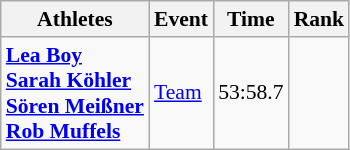<table class="wikitable" style="font-size:90%;">
<tr>
<th>Athletes</th>
<th>Event</th>
<th>Time</th>
<th>Rank</th>
</tr>
<tr align=center>
<td align=left><strong><a href='#'>Lea Boy</a><br><a href='#'>Sarah Köhler</a><br><a href='#'>Sören Meißner</a><br><a href='#'>Rob Muffels</a></strong></td>
<td align=left><a href='#'>Team</a></td>
<td>53:58.7</td>
<td></td>
</tr>
</table>
